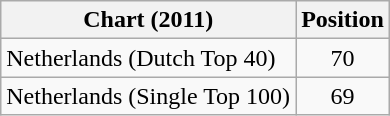<table class="wikitable sortable">
<tr>
<th scope="col">Chart (2011)</th>
<th scope="col">Position</th>
</tr>
<tr>
<td>Netherlands (Dutch Top 40)</td>
<td align="center">70</td>
</tr>
<tr>
<td>Netherlands (Single Top 100)</td>
<td align="center">69</td>
</tr>
</table>
